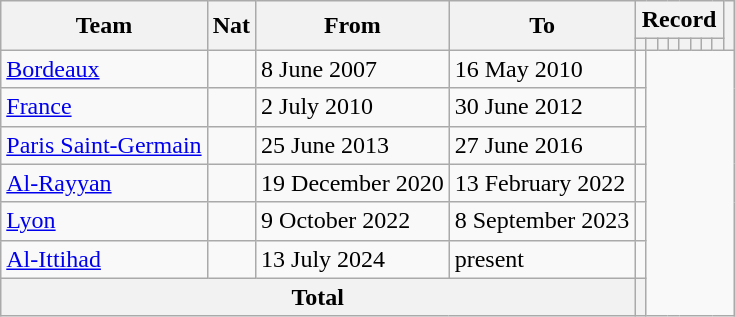<table class="wikitable" style="text-align:center">
<tr>
<th rowspan="2">Team</th>
<th rowspan="2">Nat</th>
<th rowspan="2">From</th>
<th rowspan="2">To</th>
<th colspan="8">Record</th>
<th rowspan=2></th>
</tr>
<tr>
<th></th>
<th></th>
<th></th>
<th></th>
<th></th>
<th></th>
<th></th>
<th></th>
</tr>
<tr>
<td align=left><a href='#'>Bordeaux</a></td>
<td></td>
<td align=left>8 June 2007</td>
<td align=left>16 May 2010<br></td>
<td></td>
</tr>
<tr>
<td align=left><a href='#'>France</a></td>
<td></td>
<td align=left>2 July 2010</td>
<td align=left>30 June 2012<br></td>
<td></td>
</tr>
<tr>
<td align=left><a href='#'>Paris Saint-Germain</a></td>
<td></td>
<td align=left>25 June 2013</td>
<td align=left>27 June 2016<br></td>
<td></td>
</tr>
<tr>
<td align=left><a href='#'>Al-Rayyan</a></td>
<td></td>
<td align=left>19 December 2020</td>
<td align=left>13 February 2022<br></td>
<td></td>
</tr>
<tr>
<td align=left><a href='#'>Lyon</a></td>
<td></td>
<td align=left>9 October 2022</td>
<td align=left>8 September 2023<br></td>
<td></td>
</tr>
<tr>
<td align=left><a href='#'>Al-Ittihad</a></td>
<td></td>
<td align=left>13 July 2024</td>
<td align=left>present<br></td>
<td></td>
</tr>
<tr>
<th colspan="4">Total<br></th>
<th></th>
</tr>
</table>
